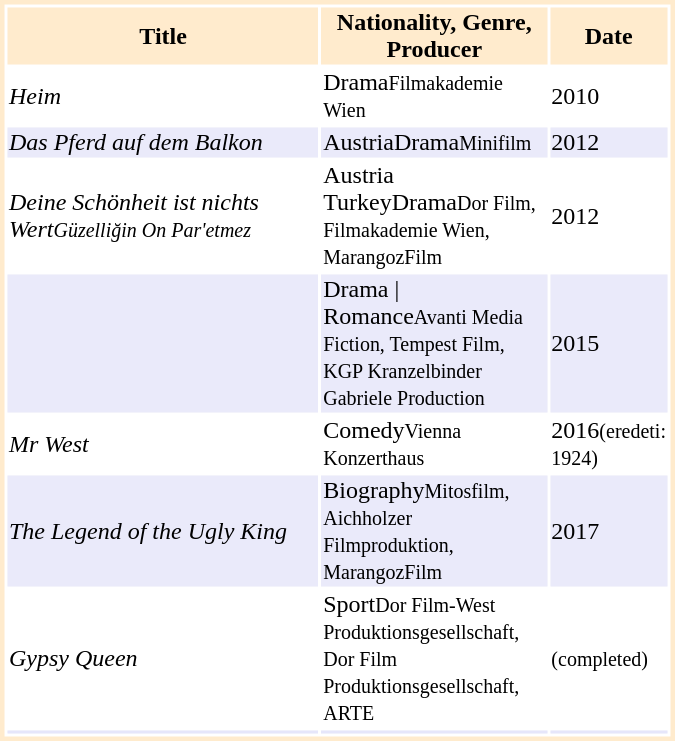<table class="sortable" style="border-style: solid; border-width: medium; border-color: BlanchedAlmond;" width="450px">
<tr style="background:BlanchedAlmond;">
<th width="55%">Title</th>
<th width="35%">Nationality, Genre, Producer</th>
<th width="10%">Date</th>
</tr>
<tr>
<td><em>Heim</em></td>
<td>Drama<small>Filmakademie Wien</small></td>
<td>2010</td>
</tr>
<tr style="background:#eaeafa;">
<td><em>Das Pferd auf dem Balkon</em></td>
<td> AustriaDrama<small>Minifilm</small></td>
<td>2012</td>
</tr>
<tr>
<td><em>Deine Schönheit ist nichts Wert</em><small><em>Güzelliğin On Par'etmez</em></small></td>
<td>Austria TurkeyDrama<small>Dor Film, Filmakademie Wien, MarangozFilm</small></td>
<td>2012</td>
</tr>
<tr style="background:#eaeafa;">
<td><em></em></td>
<td>Drama | Romance<small>Avanti Media Fiction, Tempest Film, KGP Kranzelbinder Gabriele Production</small></td>
<td>2015</td>
</tr>
<tr>
<td><em>Mr West</em></td>
<td>Comedy<small>Vienna Konzerthaus</small></td>
<td>2016<small>(eredeti: 1924)</small></td>
</tr>
<tr style="background:#eaeafa;">
<td><em>The Legend of the Ugly King</em></td>
<td>Biography<small>Mitosfilm, Aichholzer Filmproduktion, MarangozFilm</small></td>
<td>2017</td>
</tr>
<tr>
<td><em>Gypsy Queen</em></td>
<td>Sport<small>Dor Film-West Produktionsgesellschaft, Dor Film Produktionsgesellschaft, ARTE</small></td>
<td><small>(completed)</small></td>
</tr>
<tr style="background:Lavender;">
<td></td>
<td></td>
<td></td>
</tr>
</table>
